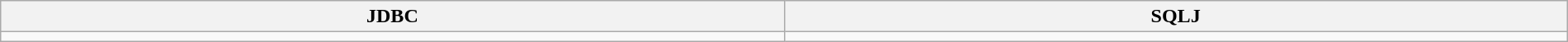<table class="wikitable" style="width:100%">
<tr>
<th width=50%>JDBC</th>
<th width=50%>SQLJ</th>
</tr>
<tr style="vertical-align:top">
<td></td>
<td></td>
</tr>
</table>
